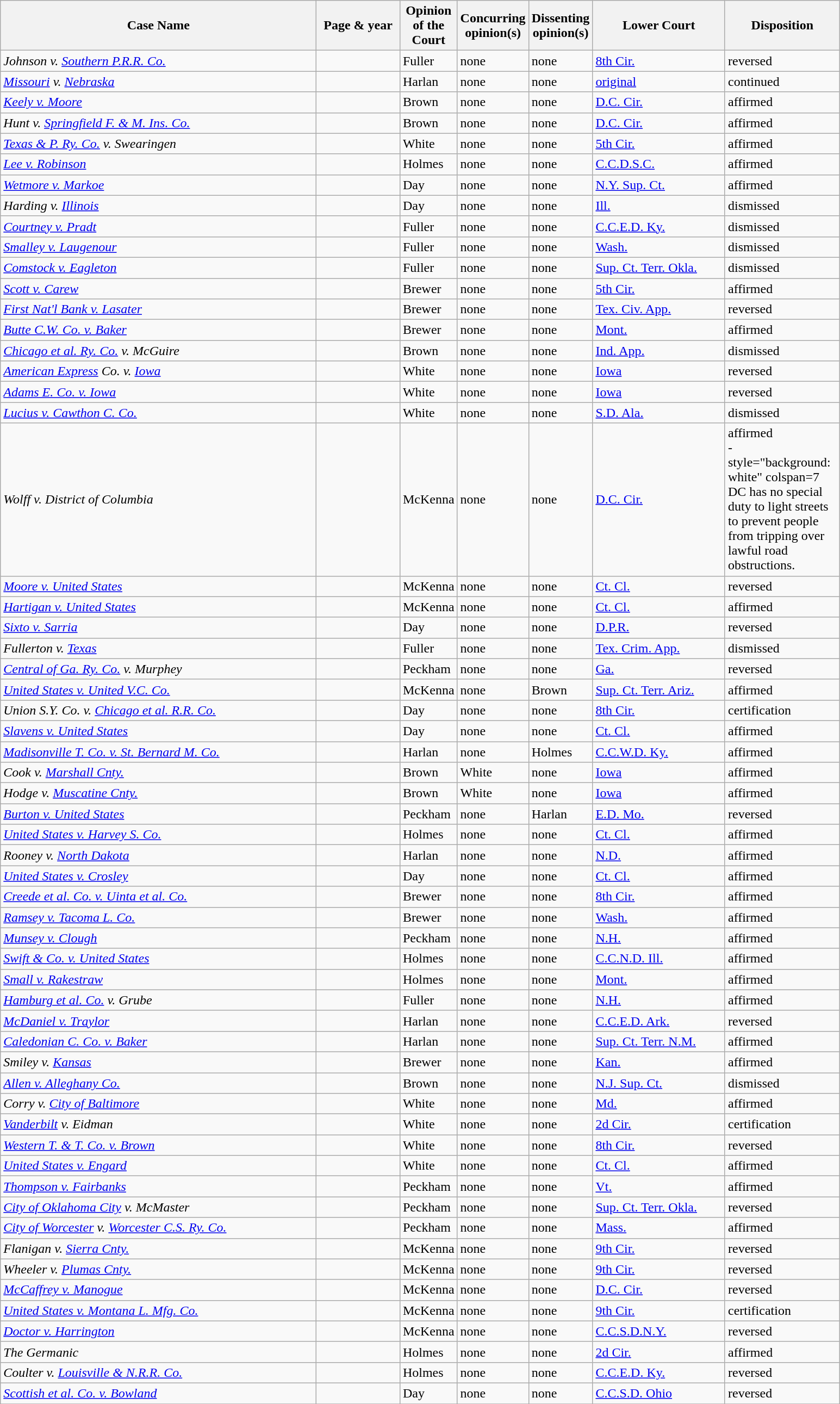<table class="wikitable sortable">
<tr>
<th scope="col" style="width: 380px;">Case Name</th>
<th scope="col" style="width: 95px;">Page & year</th>
<th scope="col" style="width: 10px;">Opinion of the Court</th>
<th scope="col" style="width: 10px;">Concurring opinion(s)</th>
<th scope="col" style="width: 10px;">Dissenting opinion(s)</th>
<th scope="col" style="width: 155px;">Lower Court</th>
<th scope="col" style="width: 133px;">Disposition</th>
</tr>
<tr>
<td><em>Johnson v. <a href='#'>Southern P.R.R. Co.</a></em></td>
<td align="right"></td>
<td>Fuller</td>
<td>none</td>
<td>none</td>
<td><a href='#'>8th Cir.</a></td>
<td>reversed</td>
</tr>
<tr>
<td><em><a href='#'>Missouri</a> v. <a href='#'>Nebraska</a></em></td>
<td align="right"></td>
<td>Harlan</td>
<td>none</td>
<td>none</td>
<td><a href='#'>original</a></td>
<td>continued</td>
</tr>
<tr>
<td><em><a href='#'>Keely v. Moore</a></em></td>
<td align="right"></td>
<td>Brown</td>
<td>none</td>
<td>none</td>
<td><a href='#'>D.C. Cir.</a></td>
<td>affirmed</td>
</tr>
<tr>
<td><em>Hunt v. <a href='#'>Springfield F. & M. Ins. Co.</a></em></td>
<td align="right"></td>
<td>Brown</td>
<td>none</td>
<td>none</td>
<td><a href='#'>D.C. Cir.</a></td>
<td>affirmed</td>
</tr>
<tr>
<td><em><a href='#'>Texas & P. Ry. Co.</a> v. Swearingen</em></td>
<td align="right"></td>
<td>White</td>
<td>none</td>
<td>none</td>
<td><a href='#'>5th Cir.</a></td>
<td>affirmed</td>
</tr>
<tr>
<td><em><a href='#'>Lee v. Robinson</a></em></td>
<td align="right"></td>
<td>Holmes</td>
<td>none</td>
<td>none</td>
<td><a href='#'>C.C.D.S.C.</a></td>
<td>affirmed</td>
</tr>
<tr>
<td><em><a href='#'>Wetmore v. Markoe</a></em></td>
<td align="right"></td>
<td>Day</td>
<td>none</td>
<td>none</td>
<td><a href='#'>N.Y. Sup. Ct.</a></td>
<td>affirmed</td>
</tr>
<tr>
<td><em>Harding v. <a href='#'>Illinois</a></em></td>
<td align="right"></td>
<td>Day</td>
<td>none</td>
<td>none</td>
<td><a href='#'>Ill.</a></td>
<td>dismissed</td>
</tr>
<tr>
<td><em><a href='#'>Courtney v. Pradt</a></em></td>
<td align="right"></td>
<td>Fuller</td>
<td>none</td>
<td>none</td>
<td><a href='#'>C.C.E.D. Ky.</a></td>
<td>dismissed</td>
</tr>
<tr>
<td><em><a href='#'>Smalley v. Laugenour</a></em></td>
<td align="right"></td>
<td>Fuller</td>
<td>none</td>
<td>none</td>
<td><a href='#'>Wash.</a></td>
<td>dismissed</td>
</tr>
<tr>
<td><em><a href='#'>Comstock v. Eagleton</a></em></td>
<td align="right"></td>
<td>Fuller</td>
<td>none</td>
<td>none</td>
<td><a href='#'>Sup. Ct. Terr. Okla.</a></td>
<td>dismissed</td>
</tr>
<tr>
<td><em><a href='#'>Scott v. Carew</a></em></td>
<td align="right"></td>
<td>Brewer</td>
<td>none</td>
<td>none</td>
<td><a href='#'>5th Cir.</a></td>
<td>affirmed</td>
</tr>
<tr>
<td><em><a href='#'>First Nat'l Bank v. Lasater</a></em></td>
<td align="right"></td>
<td>Brewer</td>
<td>none</td>
<td>none</td>
<td><a href='#'>Tex. Civ. App.</a></td>
<td>reversed</td>
</tr>
<tr>
<td><em><a href='#'>Butte C.W. Co. v. Baker</a></em></td>
<td align="right"></td>
<td>Brewer</td>
<td>none</td>
<td>none</td>
<td><a href='#'>Mont.</a></td>
<td>affirmed</td>
</tr>
<tr>
<td><em><a href='#'>Chicago et al. Ry. Co.</a> v. McGuire</em></td>
<td align="right"></td>
<td>Brown</td>
<td>none</td>
<td>none</td>
<td><a href='#'>Ind. App.</a></td>
<td>dismissed</td>
</tr>
<tr>
<td><em><a href='#'>American Express</a> Co. v. <a href='#'>Iowa</a></em></td>
<td align="right"></td>
<td>White</td>
<td>none</td>
<td>none</td>
<td><a href='#'>Iowa</a></td>
<td>reversed</td>
</tr>
<tr>
<td><em><a href='#'>Adams E. Co. v. Iowa</a></em></td>
<td align="right"></td>
<td>White</td>
<td>none</td>
<td>none</td>
<td><a href='#'>Iowa</a></td>
<td>reversed</td>
</tr>
<tr>
<td><em><a href='#'>Lucius v. Cawthon C. Co.</a></em></td>
<td align="right"></td>
<td>White</td>
<td>none</td>
<td>none</td>
<td><a href='#'>S.D. Ala.</a></td>
<td>dismissed</td>
</tr>
<tr>
<td><em>Wolff v. District of Columbia</em></td>
<td align="right"></td>
<td>McKenna</td>
<td>none</td>
<td>none</td>
<td><a href='#'>D.C. Cir.</a></td>
<td>affirmed<br>- style="background: white"
 colspan=7  DC has no special duty to light streets to prevent people from tripping over lawful road obstructions.</td>
</tr>
<tr>
<td><em><a href='#'>Moore v. United States</a></em></td>
<td align="right"></td>
<td>McKenna</td>
<td>none</td>
<td>none</td>
<td><a href='#'>Ct. Cl.</a></td>
<td>reversed</td>
</tr>
<tr>
<td><em><a href='#'>Hartigan v. United States</a></em></td>
<td align="right"></td>
<td>McKenna</td>
<td>none</td>
<td>none</td>
<td><a href='#'>Ct. Cl.</a></td>
<td>affirmed</td>
</tr>
<tr>
<td><em><a href='#'>Sixto v. Sarria</a></em></td>
<td align="right"></td>
<td>Day</td>
<td>none</td>
<td>none</td>
<td><a href='#'>D.P.R.</a></td>
<td>reversed</td>
</tr>
<tr>
<td><em>Fullerton v. <a href='#'>Texas</a></em></td>
<td align="right"></td>
<td>Fuller</td>
<td>none</td>
<td>none</td>
<td><a href='#'>Tex. Crim. App.</a></td>
<td>dismissed</td>
</tr>
<tr>
<td><em><a href='#'>Central of Ga. Ry. Co.</a> v. Murphey</em></td>
<td align="right"></td>
<td>Peckham</td>
<td>none</td>
<td>none</td>
<td><a href='#'>Ga.</a></td>
<td>reversed</td>
</tr>
<tr>
<td><em><a href='#'>United States v. United V.C. Co.</a></em></td>
<td align="right"></td>
<td>McKenna</td>
<td>none</td>
<td>Brown</td>
<td><a href='#'>Sup. Ct. Terr. Ariz.</a></td>
<td>affirmed</td>
</tr>
<tr>
<td><em>Union S.Y. Co. v. <a href='#'>Chicago et al. R.R. Co.</a></em></td>
<td align="right"></td>
<td>Day</td>
<td>none</td>
<td>none</td>
<td><a href='#'>8th Cir.</a></td>
<td>certification</td>
</tr>
<tr>
<td><em><a href='#'>Slavens v. United States</a></em></td>
<td align="right"></td>
<td>Day</td>
<td>none</td>
<td>none</td>
<td><a href='#'>Ct. Cl.</a></td>
<td>affirmed</td>
</tr>
<tr>
<td><em><a href='#'>Madisonville T. Co. v. St. Bernard M. Co.</a></em></td>
<td align="right"></td>
<td>Harlan</td>
<td>none</td>
<td>Holmes</td>
<td><a href='#'>C.C.W.D. Ky.</a></td>
<td>affirmed</td>
</tr>
<tr>
<td><em>Cook v. <a href='#'>Marshall Cnty.</a></em></td>
<td align="right"></td>
<td>Brown</td>
<td>White</td>
<td>none</td>
<td><a href='#'>Iowa</a></td>
<td>affirmed</td>
</tr>
<tr>
<td><em>Hodge v. <a href='#'>Muscatine Cnty.</a></em></td>
<td align="right"></td>
<td>Brown</td>
<td>White</td>
<td>none</td>
<td><a href='#'>Iowa</a></td>
<td>affirmed</td>
</tr>
<tr>
<td><em><a href='#'>Burton v. United States</a></em></td>
<td align="right"></td>
<td>Peckham</td>
<td>none</td>
<td>Harlan</td>
<td><a href='#'>E.D. Mo.</a></td>
<td>reversed</td>
</tr>
<tr>
<td><em><a href='#'>United States v. Harvey S. Co.</a></em></td>
<td align="right"></td>
<td>Holmes</td>
<td>none</td>
<td>none</td>
<td><a href='#'>Ct. Cl.</a></td>
<td>affirmed</td>
</tr>
<tr>
<td><em>Rooney v. <a href='#'>North Dakota</a></em></td>
<td align="right"></td>
<td>Harlan</td>
<td>none</td>
<td>none</td>
<td><a href='#'>N.D.</a></td>
<td>affirmed</td>
</tr>
<tr>
<td><em><a href='#'>United States v. Crosley</a></em></td>
<td align="right"></td>
<td>Day</td>
<td>none</td>
<td>none</td>
<td><a href='#'>Ct. Cl.</a></td>
<td>affirmed</td>
</tr>
<tr>
<td><em><a href='#'>Creede et al. Co. v. Uinta et al. Co.</a></em></td>
<td align="right"></td>
<td>Brewer</td>
<td>none</td>
<td>none</td>
<td><a href='#'>8th Cir.</a></td>
<td>affirmed</td>
</tr>
<tr>
<td><em><a href='#'>Ramsey v. Tacoma L. Co.</a></em></td>
<td align="right"></td>
<td>Brewer</td>
<td>none</td>
<td>none</td>
<td><a href='#'>Wash.</a></td>
<td>affirmed</td>
</tr>
<tr>
<td><em><a href='#'>Munsey v. Clough</a></em></td>
<td align="right"></td>
<td>Peckham</td>
<td>none</td>
<td>none</td>
<td><a href='#'>N.H.</a></td>
<td>affirmed</td>
</tr>
<tr>
<td><em><a href='#'>Swift & Co. v. United States</a></em></td>
<td align="right"></td>
<td>Holmes</td>
<td>none</td>
<td>none</td>
<td><a href='#'>C.C.N.D. Ill.</a></td>
<td>affirmed</td>
</tr>
<tr>
<td><em><a href='#'>Small v. Rakestraw</a></em></td>
<td align="right"></td>
<td>Holmes</td>
<td>none</td>
<td>none</td>
<td><a href='#'>Mont.</a></td>
<td>affirmed</td>
</tr>
<tr>
<td><em><a href='#'>Hamburg et al. Co.</a> v. Grube</em></td>
<td align="right"></td>
<td>Fuller</td>
<td>none</td>
<td>none</td>
<td><a href='#'>N.H.</a></td>
<td>affirmed</td>
</tr>
<tr>
<td><em><a href='#'>McDaniel v. Traylor</a></em></td>
<td align="right"></td>
<td>Harlan</td>
<td>none</td>
<td>none</td>
<td><a href='#'>C.C.E.D. Ark.</a></td>
<td>reversed</td>
</tr>
<tr>
<td><em><a href='#'>Caledonian C. Co. v. Baker</a></em></td>
<td align="right"></td>
<td>Harlan</td>
<td>none</td>
<td>none</td>
<td><a href='#'>Sup. Ct. Terr. N.M.</a></td>
<td>affirmed</td>
</tr>
<tr>
<td><em>Smiley v. <a href='#'>Kansas</a></em></td>
<td align="right"></td>
<td>Brewer</td>
<td>none</td>
<td>none</td>
<td><a href='#'>Kan.</a></td>
<td>affirmed</td>
</tr>
<tr>
<td><em><a href='#'>Allen v. Alleghany Co.</a></em></td>
<td align="right"></td>
<td>Brown</td>
<td>none</td>
<td>none</td>
<td><a href='#'>N.J. Sup. Ct.</a></td>
<td>dismissed</td>
</tr>
<tr>
<td><em>Corry v. <a href='#'>City of Baltimore</a></em></td>
<td align="right"></td>
<td>White</td>
<td>none</td>
<td>none</td>
<td><a href='#'>Md.</a></td>
<td>affirmed</td>
</tr>
<tr>
<td><em><a href='#'>Vanderbilt</a> v. Eidman</em></td>
<td align="right"></td>
<td>White</td>
<td>none</td>
<td>none</td>
<td><a href='#'>2d Cir.</a></td>
<td>certification</td>
</tr>
<tr>
<td><em><a href='#'>Western T. & T. Co. v. Brown</a></em></td>
<td align="right"></td>
<td>White</td>
<td>none</td>
<td>none</td>
<td><a href='#'>8th Cir.</a></td>
<td>reversed</td>
</tr>
<tr>
<td><em><a href='#'>United States v. Engard</a></em></td>
<td align="right"></td>
<td>White</td>
<td>none</td>
<td>none</td>
<td><a href='#'>Ct. Cl.</a></td>
<td>affirmed</td>
</tr>
<tr>
<td><em><a href='#'>Thompson v. Fairbanks</a></em></td>
<td align="right"></td>
<td>Peckham</td>
<td>none</td>
<td>none</td>
<td><a href='#'>Vt.</a></td>
<td>affirmed</td>
</tr>
<tr>
<td><em><a href='#'>City of Oklahoma City</a> v. McMaster</em></td>
<td align="right"></td>
<td>Peckham</td>
<td>none</td>
<td>none</td>
<td><a href='#'>Sup. Ct. Terr. Okla.</a></td>
<td>reversed</td>
</tr>
<tr>
<td><em><a href='#'>City of Worcester</a> v. <a href='#'>Worcester C.S. Ry. Co.</a></em></td>
<td align="right"></td>
<td>Peckham</td>
<td>none</td>
<td>none</td>
<td><a href='#'>Mass.</a></td>
<td>affirmed</td>
</tr>
<tr>
<td><em>Flanigan v. <a href='#'>Sierra Cnty.</a></em></td>
<td align="right"></td>
<td>McKenna</td>
<td>none</td>
<td>none</td>
<td><a href='#'>9th Cir.</a></td>
<td>reversed</td>
</tr>
<tr>
<td><em>Wheeler v. <a href='#'>Plumas Cnty.</a></em></td>
<td align="right"></td>
<td>McKenna</td>
<td>none</td>
<td>none</td>
<td><a href='#'>9th Cir.</a></td>
<td>reversed</td>
</tr>
<tr>
<td><em><a href='#'>McCaffrey v. Manogue</a></em></td>
<td align="right"></td>
<td>McKenna</td>
<td>none</td>
<td>none</td>
<td><a href='#'>D.C. Cir.</a></td>
<td>reversed</td>
</tr>
<tr>
<td><em><a href='#'>United States v. Montana L. Mfg. Co.</a></em></td>
<td align="right"></td>
<td>McKenna</td>
<td>none</td>
<td>none</td>
<td><a href='#'>9th Cir.</a></td>
<td>certification</td>
</tr>
<tr>
<td><em><a href='#'>Doctor v. Harrington</a></em></td>
<td align="right"></td>
<td>McKenna</td>
<td>none</td>
<td>none</td>
<td><a href='#'>C.C.S.D.N.Y.</a></td>
<td>reversed</td>
</tr>
<tr>
<td><em>The Germanic</em></td>
<td align="right"></td>
<td>Holmes</td>
<td>none</td>
<td>none</td>
<td><a href='#'>2d Cir.</a></td>
<td>affirmed</td>
</tr>
<tr>
<td><em>Coulter v. <a href='#'>Louisville & N.R.R. Co.</a></em></td>
<td align="right"></td>
<td>Holmes</td>
<td>none</td>
<td>none</td>
<td><a href='#'>C.C.E.D. Ky.</a></td>
<td>reversed</td>
</tr>
<tr>
<td><em><a href='#'>Scottish et al. Co. v. Bowland</a></em></td>
<td align="right"></td>
<td>Day</td>
<td>none</td>
<td>none</td>
<td><a href='#'>C.C.S.D. Ohio</a></td>
<td>reversed</td>
</tr>
<tr>
</tr>
</table>
